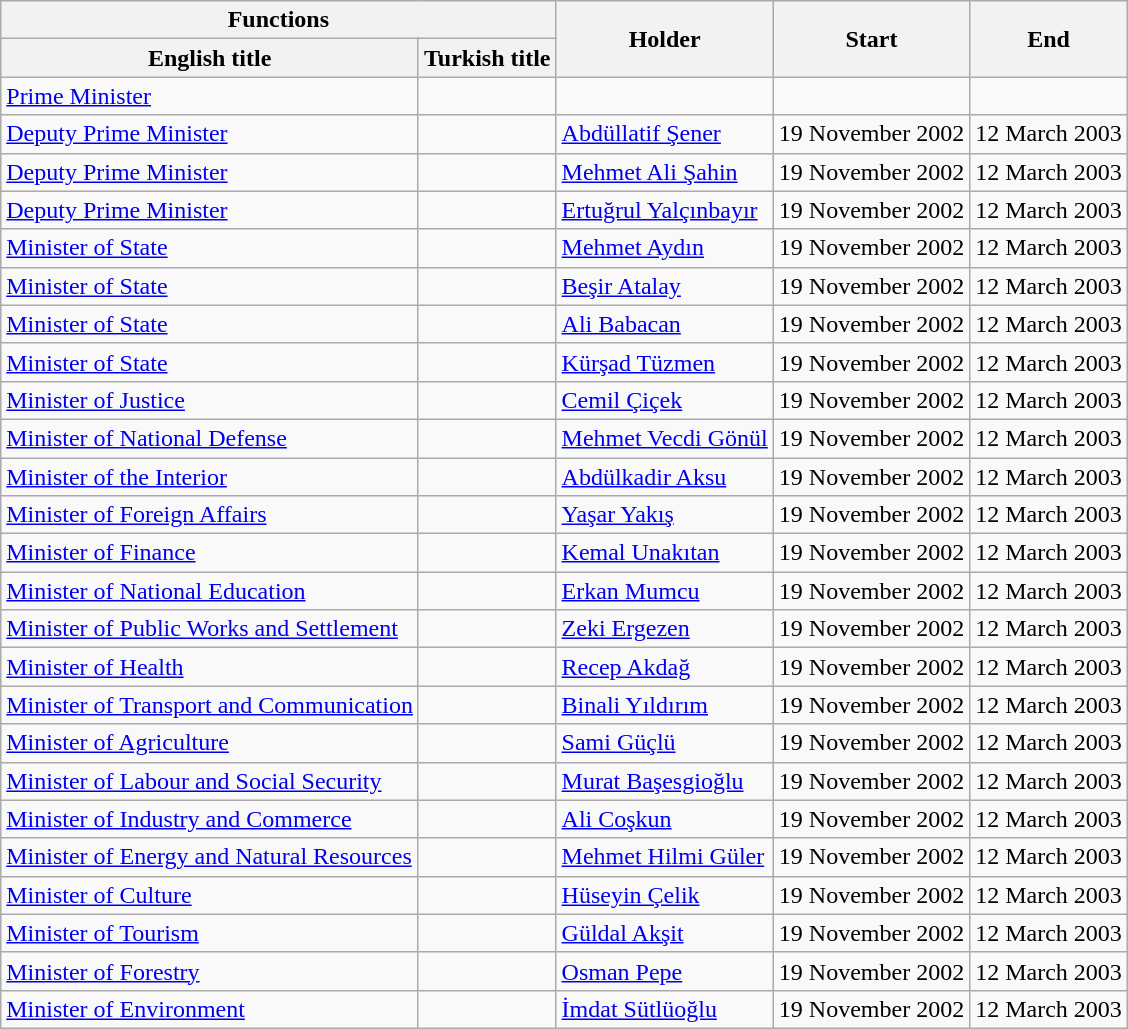<table class="wikitable">
<tr>
<th colspan="2">Functions</th>
<th rowspan="2">Holder</th>
<th rowspan="2">Start</th>
<th rowspan="2">End</th>
</tr>
<tr>
<th>English title</th>
<th>Turkish title</th>
</tr>
<tr>
<td><a href='#'>Prime Minister</a></td>
<td><em></em></td>
<td></td>
<td align="right"></td>
<td align="right"></td>
</tr>
<tr>
<td><a href='#'>Deputy Prime Minister</a></td>
<td><em></em></td>
<td><a href='#'>Abdüllatif Şener</a></td>
<td align="right">19 November 2002</td>
<td align="right">12 March 2003</td>
</tr>
<tr>
<td><a href='#'>Deputy Prime Minister</a></td>
<td><em></em></td>
<td><a href='#'>Mehmet Ali Şahin</a></td>
<td align="right">19 November 2002</td>
<td align="right">12 March 2003</td>
</tr>
<tr>
<td><a href='#'>Deputy Prime Minister</a></td>
<td><em></em></td>
<td><a href='#'>Ertuğrul Yalçınbayır</a></td>
<td align="right">19 November 2002</td>
<td align="right">12 March 2003</td>
</tr>
<tr>
<td><a href='#'>Minister of State</a></td>
<td><em></em></td>
<td><a href='#'>Mehmet Aydın</a></td>
<td align="right">19 November 2002</td>
<td align="right">12 March 2003</td>
</tr>
<tr>
<td><a href='#'>Minister of State</a></td>
<td><em></em></td>
<td><a href='#'>Beşir Atalay</a></td>
<td align="right">19 November 2002</td>
<td align="right">12 March 2003</td>
</tr>
<tr>
<td><a href='#'>Minister of State</a></td>
<td><em></em></td>
<td><a href='#'>Ali Babacan</a></td>
<td align="right">19 November 2002</td>
<td align="right">12 March 2003</td>
</tr>
<tr>
<td><a href='#'>Minister of State</a></td>
<td><em></em></td>
<td><a href='#'>Kürşad Tüzmen</a></td>
<td align="right">19 November 2002</td>
<td align="right">12 March 2003</td>
</tr>
<tr>
<td><a href='#'>Minister of Justice</a></td>
<td><em></em></td>
<td><a href='#'>Cemil Çiçek</a></td>
<td align="right">19 November 2002</td>
<td align="right">12 March 2003</td>
</tr>
<tr>
<td><a href='#'>Minister of National Defense</a></td>
<td><em></em></td>
<td><a href='#'>Mehmet Vecdi Gönül</a></td>
<td align="right">19 November 2002</td>
<td align="right">12 March 2003</td>
</tr>
<tr>
<td><a href='#'>Minister of the Interior</a></td>
<td><em></em></td>
<td><a href='#'>Abdülkadir Aksu</a></td>
<td align="right">19 November 2002</td>
<td align="right">12 March 2003</td>
</tr>
<tr>
<td><a href='#'>Minister of Foreign Affairs</a></td>
<td><em></em></td>
<td><a href='#'>Yaşar Yakış</a></td>
<td align="right">19 November 2002</td>
<td align="right">12 March 2003</td>
</tr>
<tr>
<td><a href='#'>Minister of Finance</a></td>
<td><em></em></td>
<td><a href='#'>Kemal Unakıtan</a></td>
<td align="right">19 November 2002</td>
<td align="right">12 March 2003</td>
</tr>
<tr>
<td><a href='#'>Minister of National Education</a></td>
<td><em></em></td>
<td><a href='#'>Erkan Mumcu</a></td>
<td align="right">19 November 2002</td>
<td align="right">12 March 2003</td>
</tr>
<tr>
<td><a href='#'>Minister of Public Works and Settlement</a></td>
<td><em></em></td>
<td><a href='#'>Zeki Ergezen</a></td>
<td align="right">19 November 2002</td>
<td align="right">12 March 2003</td>
</tr>
<tr>
<td><a href='#'>Minister of Health</a></td>
<td><em></em></td>
<td><a href='#'>Recep Akdağ</a></td>
<td align="right">19 November 2002</td>
<td align="right">12 March 2003</td>
</tr>
<tr>
<td><a href='#'>Minister of Transport and Communication</a></td>
<td><em></em></td>
<td><a href='#'>Binali Yıldırım</a></td>
<td align="right">19 November 2002</td>
<td align="right">12 March 2003</td>
</tr>
<tr>
<td><a href='#'>Minister of Agriculture</a></td>
<td><em></em></td>
<td><a href='#'>Sami Güçlü</a></td>
<td align="right">19 November 2002</td>
<td align="right">12 March 2003</td>
</tr>
<tr>
<td><a href='#'>Minister of Labour and Social Security</a></td>
<td><em></em></td>
<td><a href='#'>Murat Başesgioğlu</a></td>
<td align="right">19 November 2002</td>
<td align="right">12 March 2003</td>
</tr>
<tr>
<td><a href='#'>Minister of Industry and Commerce</a></td>
<td><em></em></td>
<td><a href='#'>Ali Coşkun</a></td>
<td align="right">19 November 2002</td>
<td align="right">12 March 2003</td>
</tr>
<tr>
<td><a href='#'>Minister of Energy and Natural Resources</a></td>
<td><em></em></td>
<td><a href='#'>Mehmet Hilmi Güler</a></td>
<td align="right">19 November 2002</td>
<td align="right">12 March 2003</td>
</tr>
<tr>
<td><a href='#'>Minister of Culture</a></td>
<td><em></em></td>
<td><a href='#'>Hüseyin Çelik</a></td>
<td align="right">19 November 2002</td>
<td align="right">12 March 2003</td>
</tr>
<tr>
<td><a href='#'>Minister of Tourism</a></td>
<td><em></em></td>
<td><a href='#'>Güldal Akşit</a></td>
<td align="right">19 November 2002</td>
<td align="right">12 March 2003</td>
</tr>
<tr>
<td><a href='#'>Minister of Forestry</a></td>
<td><em></em></td>
<td><a href='#'>Osman Pepe</a></td>
<td align="right">19 November 2002</td>
<td align="right">12 March 2003</td>
</tr>
<tr>
<td><a href='#'>Minister of Environment</a></td>
<td><em></em></td>
<td><a href='#'>İmdat Sütlüoğlu</a></td>
<td align="right">19 November 2002</td>
<td align="right">12 March 2003</td>
</tr>
</table>
